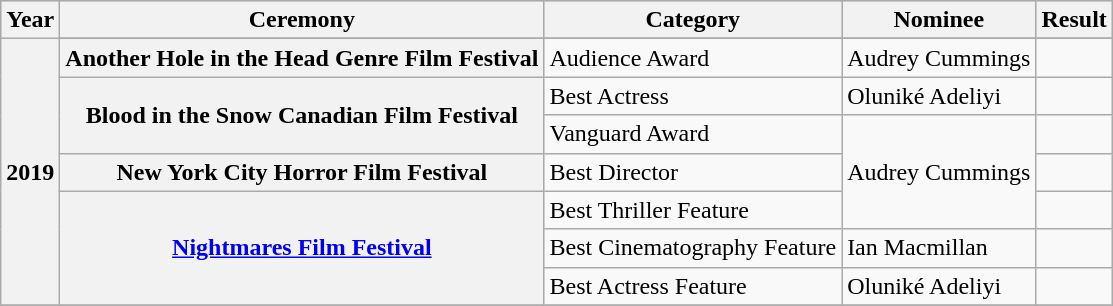<table class="wikitable plainrowheaders" style="font-size: 100%;">
<tr style="background:#ccc; text-align:center;">
<th scope="col">Year</th>
<th scope="col">Ceremony</th>
<th scope="col">Category</th>
<th scope="col">Nominee</th>
<th scope="col">Result</th>
</tr>
<tr>
<th scope="row" rowspan="8">2019</th>
</tr>
<tr>
<th scope="row">Another Hole in the Head Genre Film Festival</th>
<td>Audience Award</td>
<td>Audrey Cummings</td>
<td></td>
</tr>
<tr>
<th scope="row" rowspan="2">Blood in the Snow Canadian Film Festival</th>
<td>Best Actress</td>
<td>Oluniké Adeliyi</td>
<td></td>
</tr>
<tr>
<td>Vanguard Award</td>
<td rowspan="3">Audrey Cummings</td>
<td></td>
</tr>
<tr>
<th scope="row">New York City Horror Film Festival</th>
<td>Best Director</td>
<td></td>
</tr>
<tr>
<th scope="row" rowspan="3"><a href='#'>Nightmares Film Festival</a></th>
<td>Best Thriller Feature</td>
<td></td>
</tr>
<tr>
<td>Best Cinematography Feature</td>
<td>Ian Macmillan</td>
<td></td>
</tr>
<tr>
<td>Best Actress Feature</td>
<td>Oluniké Adeliyi</td>
<td></td>
</tr>
<tr>
</tr>
</table>
